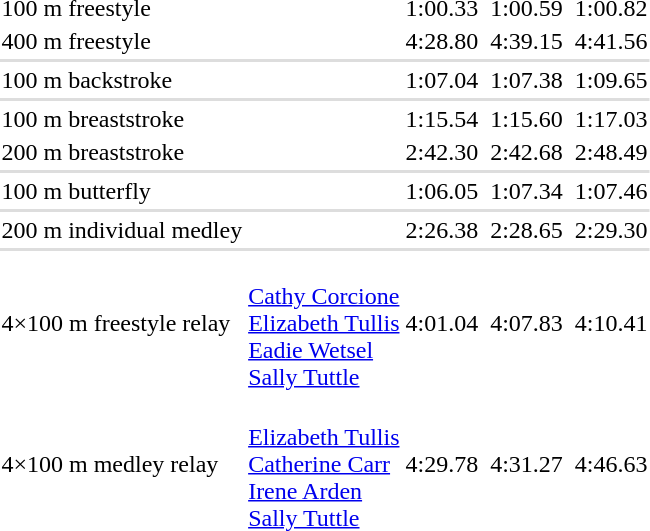<table>
<tr>
<td>100 m freestyle<br></td>
<td></td>
<td>1:00.33</td>
<td></td>
<td>1:00.59</td>
<td></td>
<td>1:00.82</td>
</tr>
<tr>
<td>400 m freestyle<br></td>
<td></td>
<td>4:28.80</td>
<td></td>
<td>4:39.15</td>
<td></td>
<td>4:41.56</td>
</tr>
<tr bgcolor=#DDDDDD>
<td colspan=7></td>
</tr>
<tr>
<td>100 m backstroke<br></td>
<td></td>
<td>1:07.04</td>
<td></td>
<td>1:07.38</td>
<td></td>
<td>1:09.65</td>
</tr>
<tr bgcolor=#DDDDDD>
<td colspan=7></td>
</tr>
<tr>
<td>100 m breaststroke<br></td>
<td></td>
<td>1:15.54</td>
<td></td>
<td>1:15.60</td>
<td></td>
<td>1:17.03</td>
</tr>
<tr>
<td>200 m breaststroke<br></td>
<td></td>
<td>2:42.30</td>
<td></td>
<td>2:42.68</td>
<td></td>
<td>2:48.49</td>
</tr>
<tr bgcolor=#DDDDDD>
<td colspan=7></td>
</tr>
<tr>
<td>100 m butterfly<br></td>
<td></td>
<td>1:06.05</td>
<td></td>
<td>1:07.34</td>
<td></td>
<td>1:07.46</td>
</tr>
<tr bgcolor=#DDDDDD>
<td colspan=7></td>
</tr>
<tr>
<td>200 m individual medley<br></td>
<td></td>
<td>2:26.38</td>
<td></td>
<td>2:28.65</td>
<td></td>
<td>2:29.30</td>
</tr>
<tr bgcolor=#DDDDDD>
<td colspan=7></td>
</tr>
<tr>
<td>4×100 m freestyle relay<br></td>
<td><br><a href='#'>Cathy Corcione</a><br><a href='#'>Elizabeth Tullis</a><br><a href='#'>Eadie Wetsel</a><br><a href='#'>Sally Tuttle</a></td>
<td>4:01.04</td>
<td></td>
<td>4:07.83</td>
<td></td>
<td>4:10.41</td>
</tr>
<tr>
<td>4×100 m medley relay<br></td>
<td><br><a href='#'>Elizabeth Tullis</a><br><a href='#'>Catherine Carr</a><br><a href='#'>Irene Arden</a><br><a href='#'>Sally Tuttle</a></td>
<td>4:29.78</td>
<td></td>
<td>4:31.27</td>
<td></td>
<td>4:46.63</td>
</tr>
</table>
